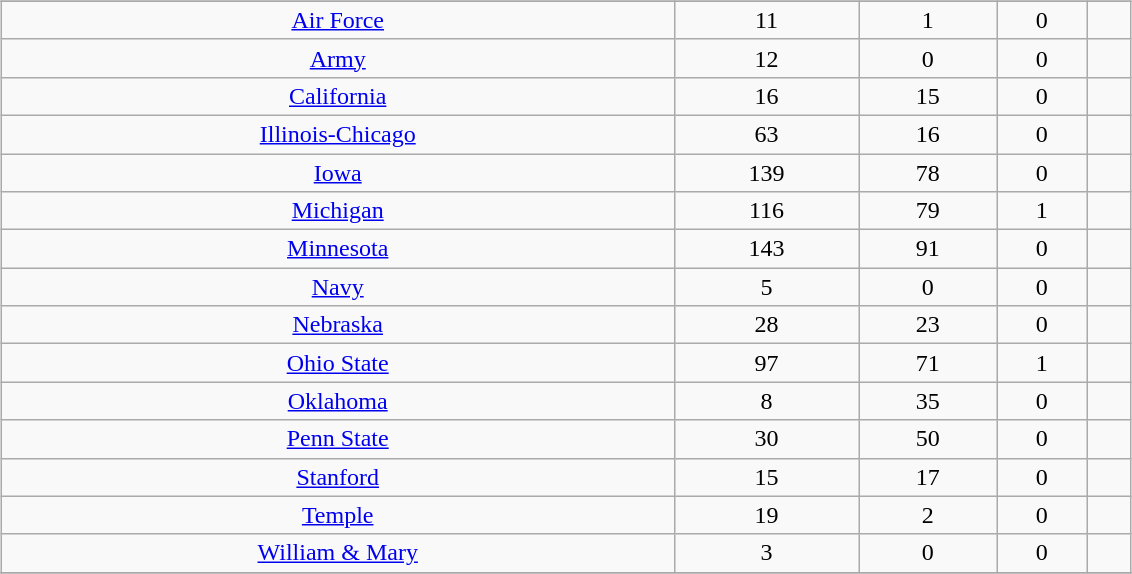<table border="0" style="width:80%;">
<tr>
<td valign="top"><br><table class="wikitable sortable" style="width:75%;">
<tr>
</tr>
<tr style="text-align:center;">
<td><a href='#'>Air Force</a></td>
<td>11</td>
<td>1</td>
<td>0</td>
<td></td>
</tr>
<tr style="text-align:center;">
<td><a href='#'>Army</a></td>
<td>12</td>
<td>0</td>
<td>0</td>
<td></td>
</tr>
<tr style="text-align:center;">
<td><a href='#'>California</a></td>
<td>16</td>
<td>15</td>
<td>0</td>
<td></td>
</tr>
<tr style="text-align:center;">
<td><a href='#'>Illinois-Chicago</a></td>
<td>63</td>
<td>16</td>
<td>0</td>
<td></td>
</tr>
<tr style="text-align:center;">
<td><a href='#'>Iowa</a></td>
<td>139</td>
<td>78</td>
<td>0</td>
<td></td>
</tr>
<tr style="text-align:center;">
<td><a href='#'>Michigan</a></td>
<td>116</td>
<td>79</td>
<td>1</td>
<td></td>
</tr>
<tr style="text-align:center;">
<td><a href='#'>Minnesota</a></td>
<td>143</td>
<td>91</td>
<td>0</td>
<td></td>
</tr>
<tr style="text-align:center;">
<td><a href='#'>Navy</a></td>
<td>5</td>
<td>0</td>
<td>0</td>
<td></td>
</tr>
<tr style="text-align:center;">
<td><a href='#'>Nebraska</a></td>
<td>28</td>
<td>23</td>
<td>0</td>
<td></td>
</tr>
<tr style="text-align:center;">
<td><a href='#'>Ohio State</a></td>
<td>97</td>
<td>71</td>
<td>1</td>
<td></td>
</tr>
<tr style="text-align:center;">
<td><a href='#'>Oklahoma</a></td>
<td>8</td>
<td>35</td>
<td>0</td>
<td></td>
</tr>
<tr style="text-align:center;">
<td><a href='#'>Penn State</a></td>
<td>30</td>
<td>50</td>
<td>0</td>
<td></td>
</tr>
<tr style="text-align:center;">
<td><a href='#'>Stanford</a></td>
<td>15</td>
<td>17</td>
<td>0</td>
<td></td>
</tr>
<tr style="text-align:center;">
<td><a href='#'>Temple</a></td>
<td>19</td>
<td>2</td>
<td>0</td>
<td></td>
</tr>
<tr style="text-align:center;">
<td><a href='#'>William & Mary</a></td>
<td>3</td>
<td>0</td>
<td>0</td>
<td></td>
</tr>
<tr style="text-align:center;">
</tr>
<tr>
</tr>
</table>
</td>
</tr>
</table>
